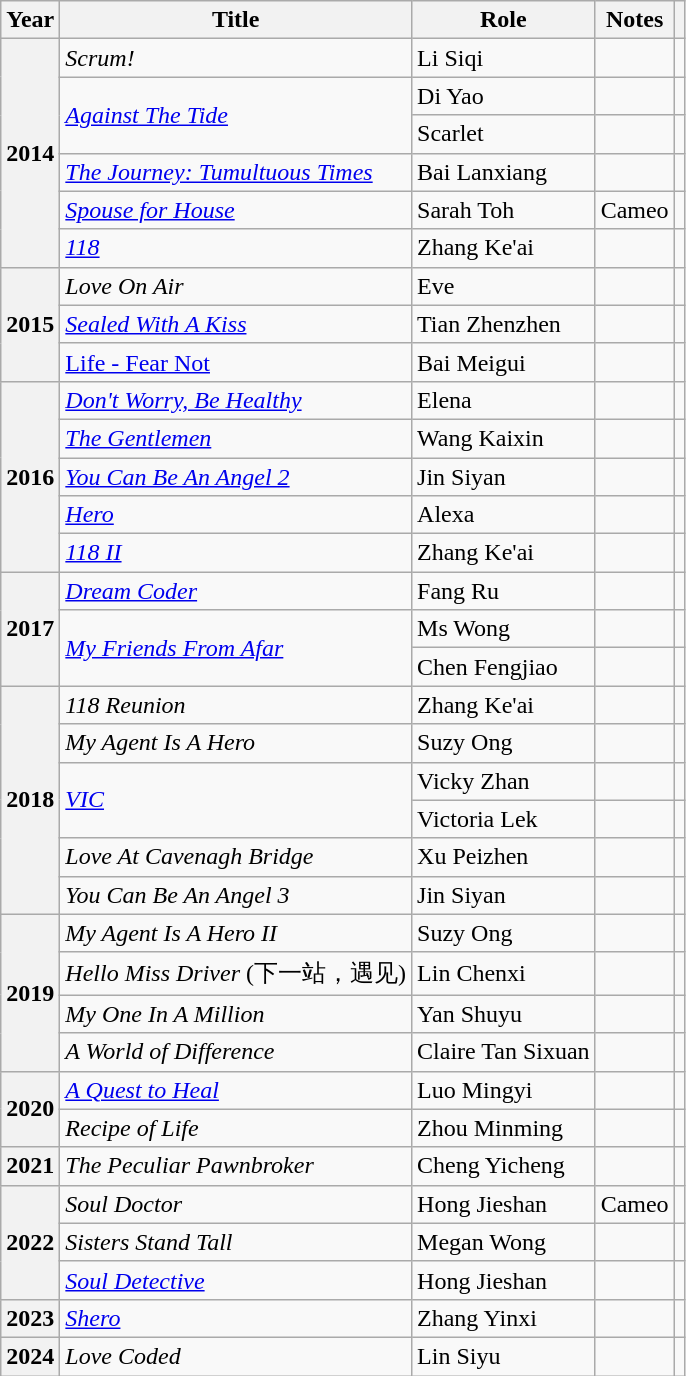<table class="wikitable sortable plainrowheaders">
<tr>
<th scope="col">Year</th>
<th scope="col">Title</th>
<th scope="col">Role</th>
<th scope="col" class="unsortable">Notes</th>
<th scope="col" class="unsortable"></th>
</tr>
<tr>
<th scope="row" rowspan="6">2014</th>
<td><em>Scrum!</em></td>
<td>Li Siqi</td>
<td></td>
<td></td>
</tr>
<tr>
<td rowspan="2"><em><a href='#'>Against The Tide</a></em></td>
<td>Di Yao</td>
<td></td>
<td></td>
</tr>
<tr>
<td>Scarlet</td>
<td></td>
<td></td>
</tr>
<tr>
<td><em><a href='#'>The Journey: Tumultuous Times</a></em></td>
<td>Bai Lanxiang</td>
<td></td>
<td></td>
</tr>
<tr>
<td><em><a href='#'>Spouse for House</a></em></td>
<td>Sarah Toh</td>
<td>Cameo</td>
<td></td>
</tr>
<tr>
<td><em><a href='#'>118</a></em></td>
<td>Zhang Ke'ai</td>
<td></td>
<td></td>
</tr>
<tr>
<th scope="row" rowspan="3">2015</th>
<td><em>Love On Air</em></td>
<td>Eve</td>
<td></td>
<td></td>
</tr>
<tr>
<td><em><a href='#'>Sealed With A Kiss</a></em></td>
<td>Tian Zhenzhen</td>
<td></td>
<td></td>
</tr>
<tr>
<td><a href='#'>Life - Fear Not</a></td>
<td>Bai Meigui</td>
<td></td>
<td></td>
</tr>
<tr>
<th scope="row" rowspan="5">2016</th>
<td><em><a href='#'>Don't Worry, Be Healthy</a></em></td>
<td>Elena</td>
<td></td>
<td></td>
</tr>
<tr>
<td><em><a href='#'>The Gentlemen</a></em></td>
<td>Wang Kaixin</td>
<td></td>
<td></td>
</tr>
<tr>
<td><em><a href='#'>You Can Be An Angel 2</a></em></td>
<td>Jin Siyan</td>
<td></td>
<td></td>
</tr>
<tr>
<td><em><a href='#'>Hero</a></em></td>
<td>Alexa</td>
<td></td>
<td></td>
</tr>
<tr>
<td><em><a href='#'>118 II</a></em></td>
<td>Zhang Ke'ai</td>
<td></td>
<td></td>
</tr>
<tr>
<th scope="row" rowspan="3">2017</th>
<td><em><a href='#'>Dream Coder</a></em></td>
<td>Fang Ru</td>
<td></td>
<td></td>
</tr>
<tr>
<td rowspan="2"><em><a href='#'>My Friends From Afar</a></em></td>
<td>Ms Wong</td>
<td></td>
<td></td>
</tr>
<tr>
<td>Chen Fengjiao</td>
<td></td>
<td></td>
</tr>
<tr>
<th scope="row" rowspan="6">2018</th>
<td><em>118 Reunion</em></td>
<td>Zhang Ke'ai</td>
<td></td>
<td></td>
</tr>
<tr>
<td><em>My Agent Is A Hero</em></td>
<td>Suzy Ong</td>
<td></td>
<td></td>
</tr>
<tr>
<td rowspan="2"><em><a href='#'>VIC</a></em></td>
<td>Vicky Zhan</td>
<td></td>
<td></td>
</tr>
<tr>
<td>Victoria Lek</td>
<td></td>
<td></td>
</tr>
<tr>
<td><em>Love At Cavenagh Bridge</em></td>
<td>Xu Peizhen</td>
<td></td>
<td></td>
</tr>
<tr>
<td><em>You Can Be An Angel 3</em></td>
<td>Jin Siyan</td>
<td></td>
<td></td>
</tr>
<tr>
<th scope="row" rowspan="4">2019</th>
<td><em>My Agent Is A Hero II</em></td>
<td>Suzy Ong</td>
<td></td>
<td></td>
</tr>
<tr>
<td><em>Hello Miss Driver</em> (下一站，遇见)</td>
<td>Lin Chenxi</td>
<td></td>
<td></td>
</tr>
<tr>
<td><em>My One In A Million</em></td>
<td>Yan Shuyu</td>
<td></td>
<td></td>
</tr>
<tr>
<td><em>A World of Difference</em></td>
<td>Claire Tan Sixuan</td>
<td></td>
<td></td>
</tr>
<tr>
<th scope="row" rowspan="2">2020</th>
<td><em><a href='#'>A Quest to Heal</a></em></td>
<td>Luo Mingyi</td>
<td></td>
<td></td>
</tr>
<tr>
<td><em>Recipe of Life</em></td>
<td>Zhou Minming</td>
<td></td>
<td></td>
</tr>
<tr>
<th scope="row" rowspan="1">2021</th>
<td><em>The Peculiar Pawnbroker</em></td>
<td>Cheng Yicheng</td>
<td></td>
<td></td>
</tr>
<tr>
<th scope="row" rowspan="3">2022</th>
<td><em>Soul Doctor</em></td>
<td>Hong Jieshan</td>
<td>Cameo</td>
<td></td>
</tr>
<tr>
<td><em>Sisters Stand Tall</em></td>
<td>Megan Wong</td>
<td></td>
<td></td>
</tr>
<tr>
<td><em><a href='#'>Soul Detective</a> </em></td>
<td>Hong Jieshan</td>
<td></td>
<td></td>
</tr>
<tr>
<th scope="row">2023</th>
<td><em><a href='#'>Shero</a></em></td>
<td>Zhang Yinxi</td>
<td></td>
<td></td>
</tr>
<tr>
<th scope="row">2024</th>
<td><em>Love Coded</em></td>
<td>Lin Siyu</td>
<td></td>
<td></td>
</tr>
</table>
